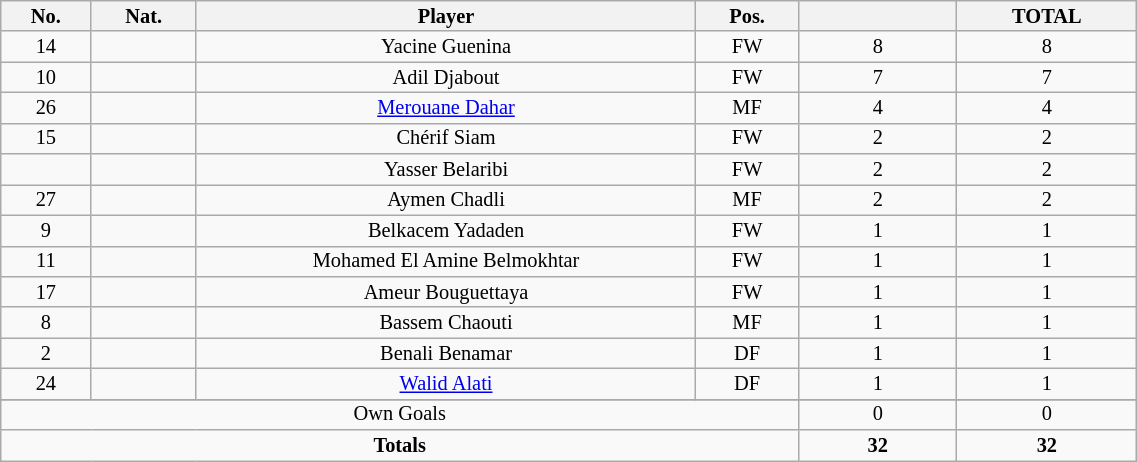<table class="wikitable sortable alternance"  style="font-size:85%; text-align:center; line-height:14px; width:60%;">
<tr>
<th width=10>No.</th>
<th width=10>Nat.</th>
<th width=140>Player</th>
<th width=10>Pos.</th>
<th width=40></th>
<th width=10>TOTAL</th>
</tr>
<tr>
<td>14</td>
<td></td>
<td>Yacine Guenina</td>
<td>FW</td>
<td>8</td>
<td>8</td>
</tr>
<tr>
<td>10</td>
<td></td>
<td>Adil Djabout</td>
<td>FW</td>
<td>7</td>
<td>7</td>
</tr>
<tr>
<td>26</td>
<td></td>
<td><a href='#'>Merouane Dahar</a></td>
<td>MF</td>
<td>4</td>
<td>4</td>
</tr>
<tr>
<td>15</td>
<td></td>
<td>Chérif Siam</td>
<td>FW</td>
<td>2</td>
<td>2</td>
</tr>
<tr>
<td></td>
<td></td>
<td>Yasser Belaribi</td>
<td>FW</td>
<td>2</td>
<td>2</td>
</tr>
<tr>
<td>27</td>
<td></td>
<td>Aymen Chadli</td>
<td>MF</td>
<td>2</td>
<td>2</td>
</tr>
<tr>
<td>9</td>
<td></td>
<td>Belkacem Yadaden</td>
<td>FW</td>
<td>1</td>
<td>1</td>
</tr>
<tr>
<td>11</td>
<td></td>
<td>Mohamed El Amine Belmokhtar</td>
<td>FW</td>
<td>1</td>
<td>1</td>
</tr>
<tr>
<td>17</td>
<td></td>
<td>Ameur Bouguettaya</td>
<td>FW</td>
<td>1</td>
<td>1</td>
</tr>
<tr>
<td>8</td>
<td></td>
<td>Bassem Chaouti</td>
<td>MF</td>
<td>1</td>
<td>1</td>
</tr>
<tr>
<td>2</td>
<td></td>
<td>Benali Benamar</td>
<td>DF</td>
<td>1</td>
<td>1</td>
</tr>
<tr>
<td>24</td>
<td></td>
<td><a href='#'>Walid Alati</a></td>
<td>DF</td>
<td>1</td>
<td>1</td>
</tr>
<tr>
</tr>
<tr class="sortbottom">
<td colspan="4">Own Goals</td>
<td>0</td>
<td>0</td>
</tr>
<tr class="sortbottom">
<td colspan="4"><strong>Totals</strong></td>
<td><strong>32</strong></td>
<td><strong>32</strong></td>
</tr>
</table>
